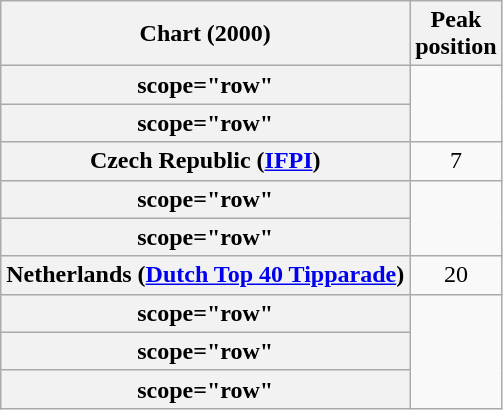<table class="wikitable plainrowheaders sortable" style="text-align:center;">
<tr>
<th scope="col">Chart (2000)</th>
<th scope="col">Peak<br>position</th>
</tr>
<tr>
<th>scope="row" </th>
</tr>
<tr>
<th>scope="row" </th>
</tr>
<tr>
<th scope="row">Czech Republic (<a href='#'>IFPI</a>)</th>
<td>7</td>
</tr>
<tr>
<th>scope="row" </th>
</tr>
<tr>
<th>scope="row" </th>
</tr>
<tr>
<th scope="row">Netherlands (<a href='#'>Dutch Top 40 Tipparade</a>)</th>
<td>20</td>
</tr>
<tr>
<th>scope="row" </th>
</tr>
<tr>
<th>scope="row" </th>
</tr>
<tr>
<th>scope="row" </th>
</tr>
</table>
